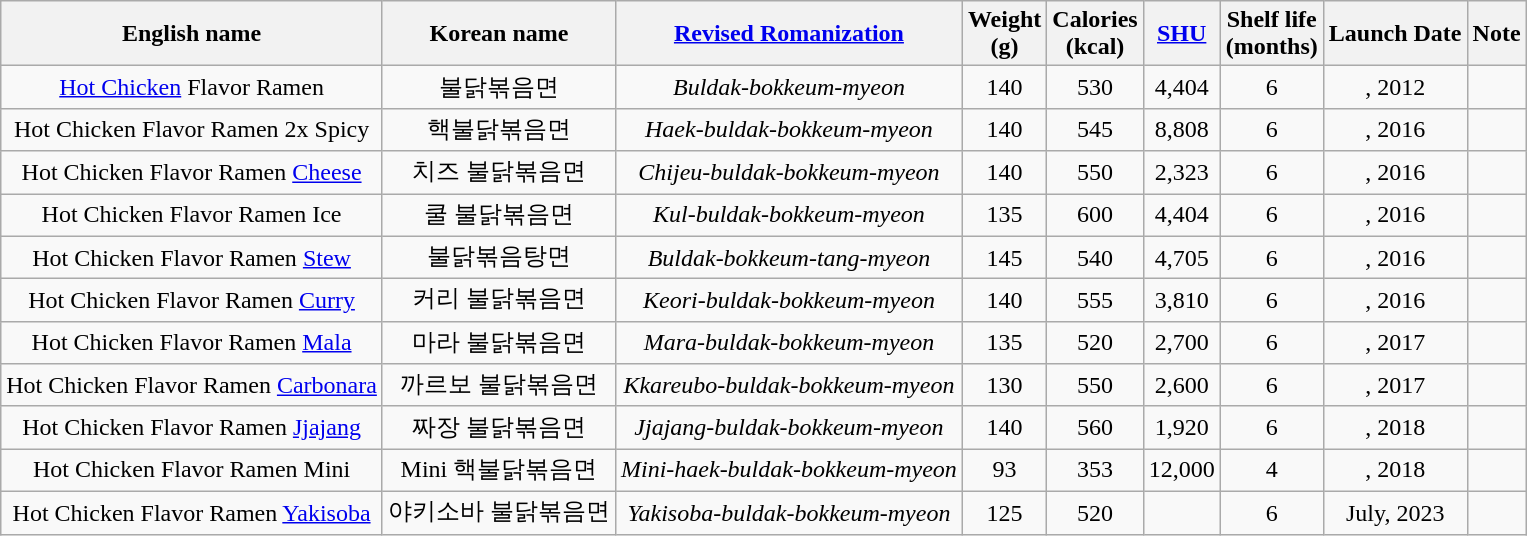<table class="wikitable sortable mw-collapsible" style="text-align:center">
<tr>
<th>English name</th>
<th>Korean name</th>
<th><a href='#'>Revised Romanization</a></th>
<th>Weight<br>(g)</th>
<th>Calories<br>(kcal)</th>
<th><a href='#'>SHU</a></th>
<th>Shelf life<br>(months)</th>
<th>Launch Date</th>
<th>Note</th>
</tr>
<tr>
<td><a href='#'>Hot Chicken</a> Flavor Ramen</td>
<td>불닭볶음면</td>
<td><em>Buldak-bokkeum-myeon</em></td>
<td>140</td>
<td>530</td>
<td>4,404</td>
<td>6</td>
<td>, 2012</td>
<td></td>
</tr>
<tr>
<td>Hot Chicken Flavor Ramen 2x Spicy</td>
<td>핵불닭볶음면</td>
<td><em>Haek-buldak-bokkeum-myeon</em></td>
<td>140</td>
<td>545</td>
<td>8,808</td>
<td>6</td>
<td>, 2016</td>
<td></td>
</tr>
<tr>
<td>Hot Chicken Flavor Ramen <a href='#'>Cheese</a></td>
<td>치즈 불닭볶음면</td>
<td><em>Chijeu-buldak-bokkeum-myeon</em></td>
<td>140</td>
<td>550</td>
<td>2,323</td>
<td>6</td>
<td>, 2016</td>
<td></td>
</tr>
<tr>
<td>Hot Chicken Flavor Ramen Ice</td>
<td>쿨 불닭볶음면</td>
<td><em>Kul-buldak-bokkeum-myeon</em></td>
<td>135</td>
<td>600</td>
<td>4,404</td>
<td>6</td>
<td>, 2016</td>
<td></td>
</tr>
<tr>
<td>Hot Chicken Flavor Ramen <a href='#'>Stew</a></td>
<td>불닭볶음탕면</td>
<td><em>Buldak-bokkeum-tang-myeon</em></td>
<td>145</td>
<td>540</td>
<td>4,705</td>
<td>6</td>
<td>, 2016</td>
<td></td>
</tr>
<tr>
<td>Hot Chicken Flavor Ramen <a href='#'>Curry</a></td>
<td>커리 불닭볶음면</td>
<td><em>Keori-buldak-bokkeum-myeon</em></td>
<td>140</td>
<td>555</td>
<td>3,810</td>
<td>6</td>
<td>, 2016</td>
<td></td>
</tr>
<tr>
<td>Hot Chicken Flavor Ramen <a href='#'>Mala</a></td>
<td>마라 불닭볶음면</td>
<td><em>Mara-buldak-bokkeum-myeon</em></td>
<td>135</td>
<td>520</td>
<td>2,700</td>
<td>6</td>
<td>, 2017</td>
<td></td>
</tr>
<tr>
<td>Hot Chicken Flavor Ramen <a href='#'>Carbonara</a></td>
<td>까르보 불닭볶음면</td>
<td><em>Kkareubo-buldak-bokkeum-myeon</em></td>
<td>130</td>
<td>550</td>
<td>2,600</td>
<td>6</td>
<td>, 2017</td>
<td></td>
</tr>
<tr>
<td>Hot Chicken Flavor Ramen <a href='#'>Jjajang</a></td>
<td>짜장 불닭볶음면</td>
<td><em>Jjajang-buldak-bokkeum-myeon</em></td>
<td>140</td>
<td>560</td>
<td>1,920</td>
<td>6</td>
<td>, 2018</td>
<td></td>
</tr>
<tr>
<td>Hot Chicken Flavor Ramen Mini</td>
<td>Mini 핵불닭볶음면</td>
<td><em>Mini-haek-buldak-bokkeum-myeon</em></td>
<td>93</td>
<td>353</td>
<td>12,000</td>
<td>4</td>
<td>, 2018</td>
<td></td>
</tr>
<tr>
<td>Hot Chicken Flavor Ramen <a href='#'>Yakisoba</a></td>
<td>야키소바 불닭볶음면</td>
<td><em>Yakisoba-buldak-bokkeum-myeon</em></td>
<td>125</td>
<td>520</td>
<td></td>
<td>6</td>
<td>July, 2023</td>
<td></td>
</tr>
</table>
